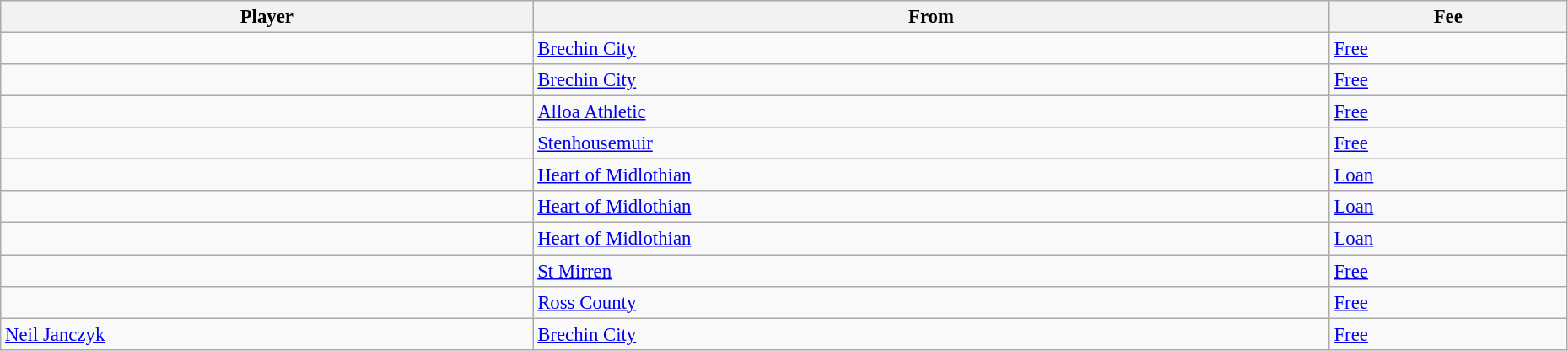<table class="wikitable" style="text-align:center; font-size:95%;width:98%; text-align:left">
<tr>
<th>Player</th>
<th>From</th>
<th>Fee</th>
</tr>
<tr>
<td> </td>
<td> <a href='#'>Brechin City</a></td>
<td><a href='#'>Free</a></td>
</tr>
<tr>
<td> </td>
<td> <a href='#'>Brechin City</a></td>
<td><a href='#'>Free</a></td>
</tr>
<tr>
<td> </td>
<td> <a href='#'>Alloa Athletic</a></td>
<td><a href='#'>Free</a></td>
</tr>
<tr>
<td> </td>
<td> <a href='#'>Stenhousemuir</a></td>
<td><a href='#'>Free</a></td>
</tr>
<tr>
<td> </td>
<td> <a href='#'>Heart of Midlothian</a></td>
<td><a href='#'>Loan</a></td>
</tr>
<tr>
<td> </td>
<td> <a href='#'>Heart of Midlothian</a></td>
<td><a href='#'>Loan</a></td>
</tr>
<tr>
<td> </td>
<td> <a href='#'>Heart of Midlothian</a></td>
<td><a href='#'>Loan</a></td>
</tr>
<tr>
<td> </td>
<td> <a href='#'>St Mirren</a></td>
<td><a href='#'>Free</a></td>
</tr>
<tr>
<td> </td>
<td> <a href='#'>Ross County</a></td>
<td><a href='#'>Free</a></td>
</tr>
<tr>
<td> <a href='#'>Neil Janczyk</a></td>
<td> <a href='#'>Brechin City</a></td>
<td><a href='#'>Free</a></td>
</tr>
</table>
